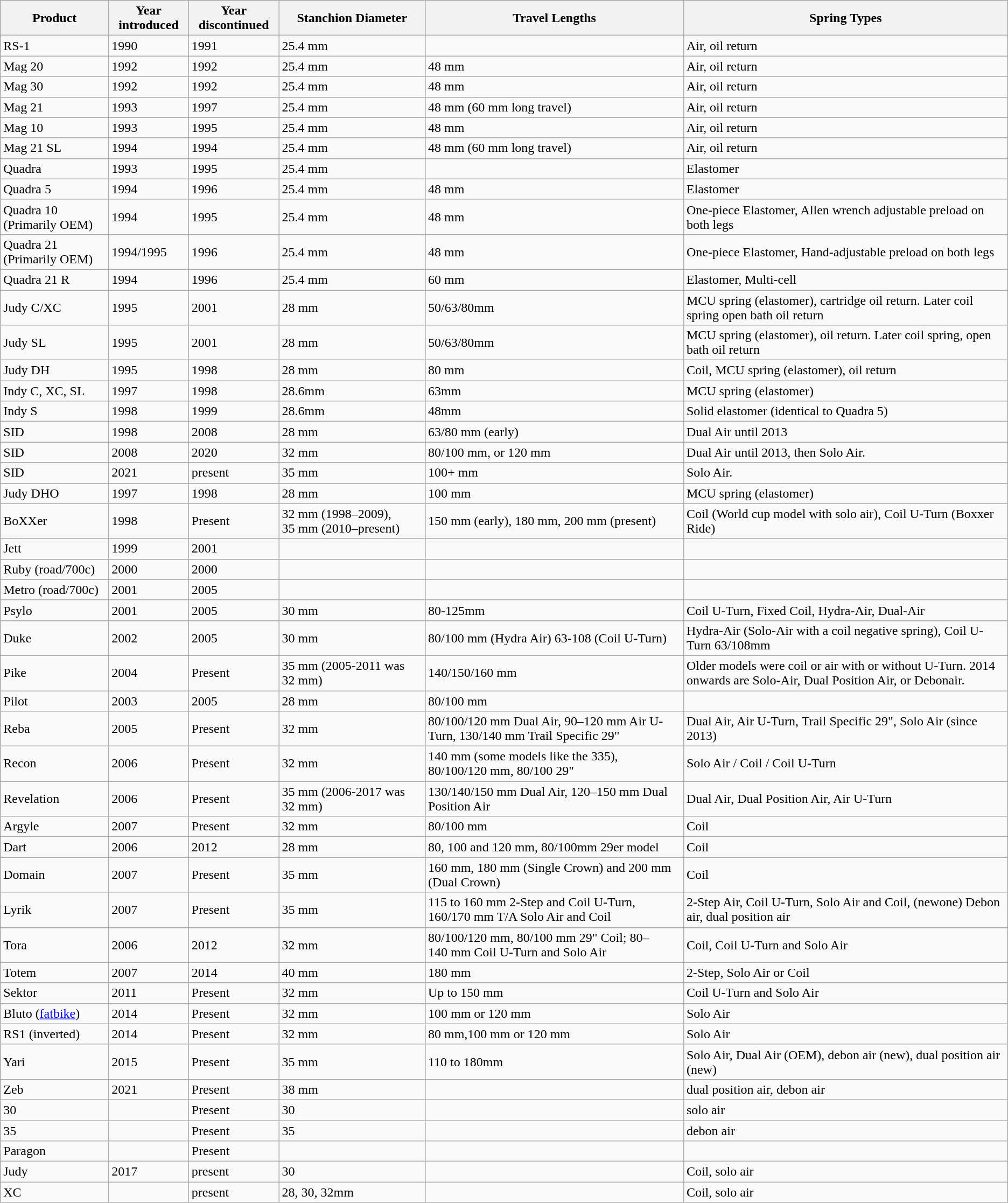<table class="wikitable sortable">
<tr>
<th>Product</th>
<th>Year introduced</th>
<th>Year discontinued</th>
<th>Stanchion Diameter</th>
<th>Travel Lengths</th>
<th>Spring Types</th>
</tr>
<tr>
<td>RS-1</td>
<td>1990</td>
<td>1991</td>
<td>25.4 mm</td>
<td></td>
<td>Air, oil return</td>
</tr>
<tr>
<td>Mag 20</td>
<td>1992</td>
<td>1992</td>
<td>25.4 mm</td>
<td>48 mm</td>
<td>Air, oil return</td>
</tr>
<tr>
<td>Mag 30</td>
<td>1992</td>
<td>1992</td>
<td>25.4 mm</td>
<td>48 mm</td>
<td>Air, oil return</td>
</tr>
<tr>
<td>Mag 21</td>
<td>1993</td>
<td>1997</td>
<td>25.4 mm</td>
<td>48 mm (60 mm long travel)</td>
<td>Air, oil return</td>
</tr>
<tr>
<td>Mag 10</td>
<td>1993</td>
<td>1995</td>
<td>25.4 mm</td>
<td>48 mm</td>
<td>Air, oil return</td>
</tr>
<tr>
<td>Mag 21 SL</td>
<td>1994</td>
<td>1994</td>
<td>25.4 mm</td>
<td>48 mm (60 mm long travel)</td>
<td>Air, oil return</td>
</tr>
<tr>
<td>Quadra</td>
<td>1993</td>
<td>1995</td>
<td>25.4 mm</td>
<td></td>
<td>Elastomer</td>
</tr>
<tr>
<td>Quadra 5</td>
<td>1994</td>
<td>1996</td>
<td>25.4 mm</td>
<td>48 mm</td>
<td>Elastomer</td>
</tr>
<tr>
<td>Quadra 10 (Primarily OEM)</td>
<td>1994</td>
<td>1995</td>
<td>25.4 mm</td>
<td>48 mm</td>
<td>One-piece Elastomer, Allen wrench adjustable preload on both legs</td>
</tr>
<tr>
<td>Quadra 21 (Primarily OEM)</td>
<td>1994/1995</td>
<td>1996</td>
<td>25.4 mm</td>
<td>48 mm</td>
<td>One-piece Elastomer, Hand-adjustable preload on both legs</td>
</tr>
<tr>
<td>Quadra 21 R</td>
<td>1994</td>
<td>1996</td>
<td>25.4 mm</td>
<td>60 mm</td>
<td>Elastomer, Multi-cell</td>
</tr>
<tr>
<td>Judy C/XC</td>
<td>1995</td>
<td>2001</td>
<td>28 mm</td>
<td>50/63/80mm</td>
<td>MCU spring (elastomer), cartridge oil return. Later coil spring open bath oil return</td>
</tr>
<tr>
<td>Judy SL</td>
<td>1995</td>
<td>2001</td>
<td>28 mm</td>
<td>50/63/80mm</td>
<td>MCU spring (elastomer), oil return. Later coil spring, open bath oil return</td>
</tr>
<tr>
<td>Judy DH</td>
<td>1995</td>
<td>1998</td>
<td>28 mm</td>
<td>80 mm</td>
<td>Coil, MCU spring (elastomer), oil return</td>
</tr>
<tr>
<td>Indy C, XC, SL</td>
<td>1997</td>
<td>1998</td>
<td>28.6mm</td>
<td>63mm</td>
<td>MCU spring (elastomer)</td>
</tr>
<tr>
<td>Indy S</td>
<td>1998</td>
<td>1999</td>
<td>28.6mm</td>
<td>48mm</td>
<td>Solid elastomer (identical to Quadra 5)</td>
</tr>
<tr>
<td>SID</td>
<td>1998</td>
<td>2008</td>
<td>28 mm</td>
<td>63/80 mm (early)</td>
<td>Dual Air until 2013</td>
</tr>
<tr>
<td>SID</td>
<td>2008</td>
<td>2020</td>
<td>32 mm</td>
<td>80/100 mm, or 120 mm</td>
<td>Dual Air until 2013, then Solo Air.</td>
</tr>
<tr>
<td>SID</td>
<td>2021</td>
<td>present</td>
<td>35 mm</td>
<td>100+ mm</td>
<td>Solo Air.</td>
</tr>
<tr>
<td>Judy DHO</td>
<td>1997</td>
<td>1998</td>
<td>28 mm</td>
<td>100 mm</td>
<td>MCU spring (elastomer)</td>
</tr>
<tr>
<td>BoXXer</td>
<td>1998</td>
<td>Present</td>
<td>32 mm (1998–2009), 35 mm (2010–present)</td>
<td>150 mm (early), 180 mm, 200 mm (present)</td>
<td>Coil (World cup model with solo air), Coil U-Turn (Boxxer Ride)</td>
</tr>
<tr>
<td>Jett</td>
<td>1999</td>
<td>2001</td>
<td></td>
<td></td>
<td></td>
</tr>
<tr>
<td>Ruby (road/700c)</td>
<td>2000</td>
<td>2000</td>
<td></td>
<td></td>
<td></td>
</tr>
<tr>
<td>Metro (road/700c)</td>
<td>2001</td>
<td>2005</td>
<td></td>
<td></td>
<td></td>
</tr>
<tr>
<td>Psylo</td>
<td>2001</td>
<td>2005</td>
<td>30 mm</td>
<td>80-125mm</td>
<td>Coil U-Turn, Fixed Coil, Hydra-Air, Dual-Air</td>
</tr>
<tr>
<td>Duke</td>
<td>2002</td>
<td>2005</td>
<td>30 mm</td>
<td>80/100 mm (Hydra Air) 63-108 (Coil U-Turn)</td>
<td>Hydra-Air (Solo-Air with a coil negative spring), Coil U-Turn 63/108mm</td>
</tr>
<tr>
<td>Pike</td>
<td>2004</td>
<td>Present</td>
<td>35 mm (2005-2011 was 32 mm)</td>
<td>140/150/160 mm</td>
<td>Older models were coil or air with or without U-Turn. 2014 onwards are Solo-Air, Dual Position Air, or Debonair.</td>
</tr>
<tr>
<td>Pilot</td>
<td>2003</td>
<td>2005</td>
<td>28 mm</td>
<td>80/100 mm</td>
<td></td>
</tr>
<tr>
<td>Reba</td>
<td>2005</td>
<td>Present</td>
<td>32 mm</td>
<td>80/100/120 mm Dual Air, 90–120 mm Air U-Turn, 130/140 mm Trail Specific 29"</td>
<td>Dual Air, Air U-Turn, Trail Specific 29", Solo Air (since 2013)</td>
</tr>
<tr>
<td>Recon</td>
<td>2006</td>
<td>Present</td>
<td>32 mm</td>
<td>140 mm (some models like the 335), 80/100/120 mm, 80/100 29"</td>
<td>Solo Air / Coil / Coil U-Turn</td>
</tr>
<tr>
<td>Revelation</td>
<td>2006</td>
<td>Present</td>
<td>35 mm (2006-2017 was 32 mm)</td>
<td>130/140/150 mm Dual Air, 120–150 mm Dual Position Air</td>
<td>Dual Air, Dual Position Air, Air U-Turn</td>
</tr>
<tr>
<td>Argyle</td>
<td>2007</td>
<td>Present</td>
<td>32 mm</td>
<td>80/100 mm</td>
<td>Coil</td>
</tr>
<tr>
<td>Dart</td>
<td>2006</td>
<td>2012</td>
<td>28 mm</td>
<td>80, 100 and 120 mm, 80/100mm 29er model</td>
<td>Coil</td>
</tr>
<tr>
<td>Domain</td>
<td>2007</td>
<td>Present</td>
<td>35 mm</td>
<td>160 mm, 180 mm (Single Crown) and 200 mm (Dual Crown)</td>
<td>Coil</td>
</tr>
<tr>
<td>Lyrik</td>
<td>2007</td>
<td>Present</td>
<td>35 mm</td>
<td>115 to 160 mm 2-Step and Coil U-Turn, 160/170 mm T/A Solo Air and Coil</td>
<td>2-Step Air, Coil U-Turn, Solo Air and Coil, (newone) Debon air, dual position air</td>
</tr>
<tr>
<td>Tora</td>
<td>2006</td>
<td>2012</td>
<td>32 mm</td>
<td>80/100/120 mm, 80/100 mm 29" Coil; 80–140 mm Coil U-Turn and Solo Air</td>
<td>Coil, Coil U-Turn and Solo Air</td>
</tr>
<tr>
<td>Totem</td>
<td>2007</td>
<td>2014</td>
<td>40 mm</td>
<td>180 mm</td>
<td>2-Step, Solo Air or Coil</td>
</tr>
<tr>
<td>Sektor</td>
<td>2011</td>
<td>Present</td>
<td>32 mm</td>
<td>Up to 150 mm</td>
<td>Coil U-Turn and Solo Air</td>
</tr>
<tr>
<td>Bluto (<a href='#'>fatbike</a>)</td>
<td>2014</td>
<td>Present</td>
<td>32 mm</td>
<td>100 mm or 120 mm</td>
<td>Solo Air</td>
</tr>
<tr>
<td>RS1 (inverted)</td>
<td>2014</td>
<td>Present</td>
<td>32 mm</td>
<td>80 mm,100 mm or 120 mm</td>
<td>Solo Air</td>
</tr>
<tr>
<td>Yari</td>
<td>2015</td>
<td>Present</td>
<td>35 mm</td>
<td>110 to 180mm</td>
<td>Solo Air, Dual Air (OEM), debon air (new), dual position air (new)</td>
</tr>
<tr>
<td>Zeb</td>
<td>2021</td>
<td>Present</td>
<td>38 mm</td>
<td></td>
<td>dual position air, debon air</td>
</tr>
<tr>
<td>30</td>
<td></td>
<td>Present</td>
<td>30</td>
<td></td>
<td>solo air</td>
</tr>
<tr>
<td>35</td>
<td></td>
<td>Present</td>
<td>35</td>
<td></td>
<td>debon air</td>
</tr>
<tr>
<td>Paragon</td>
<td></td>
<td>Present</td>
<td></td>
<td></td>
<td></td>
</tr>
<tr>
<td>Judy</td>
<td>2017</td>
<td>present</td>
<td>30</td>
<td></td>
<td>Coil, solo air</td>
</tr>
<tr>
<td>XC</td>
<td></td>
<td>present</td>
<td>28, 30, 32mm</td>
<td></td>
<td>Coil, solo air</td>
</tr>
</table>
